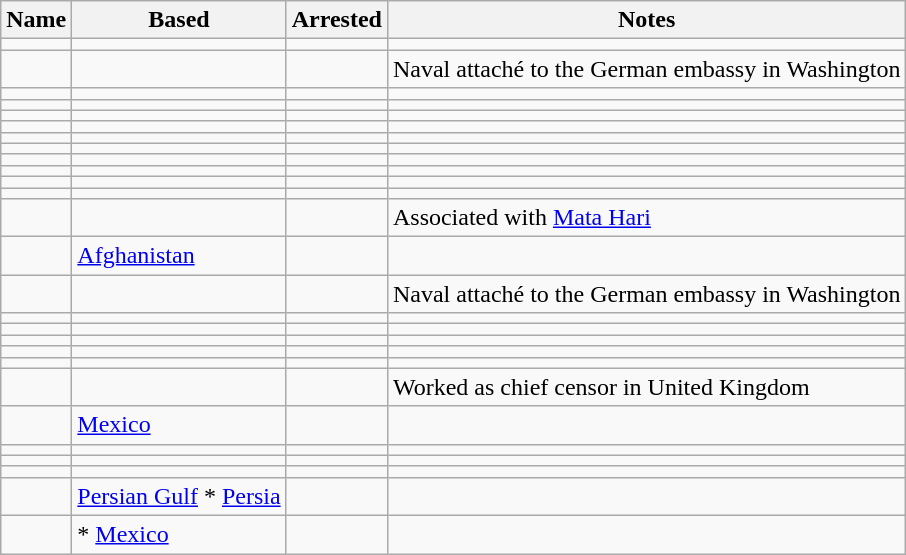<table class="wikitable sortable" style="font-size: 100%;">
<tr>
<th>Name</th>
<th>Based</th>
<th>Arrested</th>
<th>Notes</th>
</tr>
<tr>
<td></td>
<td></td>
<td></td>
<td></td>
</tr>
<tr>
<td></td>
<td></td>
<td></td>
<td>Naval attaché to the German embassy in Washington</td>
</tr>
<tr>
<td></td>
<td></td>
<td></td>
<td></td>
</tr>
<tr>
<td></td>
<td></td>
<td></td>
<td></td>
</tr>
<tr>
<td></td>
<td></td>
<td></td>
<td></td>
</tr>
<tr>
<td></td>
<td></td>
<td></td>
<td></td>
</tr>
<tr>
<td></td>
<td></td>
<td></td>
<td></td>
</tr>
<tr>
<td></td>
<td></td>
<td></td>
<td></td>
</tr>
<tr>
<td></td>
<td> </td>
<td></td>
<td></td>
</tr>
<tr>
<td></td>
<td></td>
<td></td>
<td></td>
</tr>
<tr>
<td></td>
<td></td>
<td></td>
<td></td>
</tr>
<tr>
<td></td>
<td></td>
<td></td>
<td></td>
</tr>
<tr>
<td></td>
<td></td>
<td></td>
<td>Associated with <a href='#'>Mata Hari</a></td>
</tr>
<tr>
<td></td>
<td> <a href='#'>Afghanistan</a></td>
<td></td>
<td></td>
</tr>
<tr>
<td></td>
<td></td>
<td></td>
<td>Naval attaché to the German embassy in Washington</td>
</tr>
<tr>
<td></td>
<td></td>
<td></td>
<td></td>
</tr>
<tr>
<td></td>
<td> </td>
<td></td>
<td></td>
</tr>
<tr>
<td></td>
<td></td>
<td></td>
<td></td>
</tr>
<tr>
<td></td>
<td></td>
<td></td>
<td></td>
</tr>
<tr>
<td></td>
<td></td>
<td></td>
<td></td>
</tr>
<tr>
<td></td>
<td></td>
<td></td>
<td>Worked as chief censor in United Kingdom</td>
</tr>
<tr>
<td></td>
<td> <a href='#'>Mexico</a></td>
<td></td>
<td></td>
</tr>
<tr>
<td></td>
<td></td>
<td></td>
<td></td>
</tr>
<tr>
<td></td>
<td></td>
<td></td>
<td></td>
</tr>
<tr>
<td></td>
<td></td>
<td></td>
<td></td>
</tr>
<tr>
<td></td>
<td><a href='#'>Persian Gulf</a> * <a href='#'>Persia</a></td>
<td></td>
<td></td>
</tr>
<tr>
<td></td>
<td> *  <a href='#'>Mexico</a></td>
<td></td>
<td></td>
</tr>
</table>
